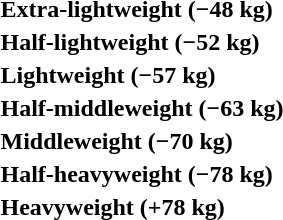<table>
<tr>
<th rowspan=2 style="text-align:left;">Extra-lightweight (−48 kg)</th>
<td rowspan=2></td>
<td rowspan=2></td>
<td></td>
</tr>
<tr>
<td></td>
</tr>
<tr>
<th rowspan=2 style="text-align:left;">Half-lightweight (−52 kg)</th>
<td rowspan=2></td>
<td rowspan=2></td>
<td></td>
</tr>
<tr>
<td></td>
</tr>
<tr>
<th rowspan=2 style="text-align:left;">Lightweight (−57 kg)</th>
<td rowspan=2></td>
<td rowspan=2></td>
<td></td>
</tr>
<tr>
<td></td>
</tr>
<tr>
<th rowspan=2 style="text-align:left;">Half-middleweight (−63 kg)</th>
<td rowspan=2></td>
<td rowspan=2></td>
<td></td>
</tr>
<tr>
<td></td>
</tr>
<tr>
<th rowspan=2 style="text-align:left;">Middleweight (−70 kg)</th>
<td rowspan=2></td>
<td rowspan=2></td>
<td></td>
</tr>
<tr>
<td></td>
</tr>
<tr>
<th rowspan=2 style="text-align:left;">Half-heavyweight (−78 kg)</th>
<td rowspan=2></td>
<td rowspan=2></td>
<td></td>
</tr>
<tr>
<td></td>
</tr>
<tr>
<th rowspan=2 style="text-align:left;">Heavyweight (+78 kg)</th>
<td rowspan=2></td>
<td rowspan=2></td>
<td></td>
</tr>
<tr>
<td></td>
</tr>
</table>
